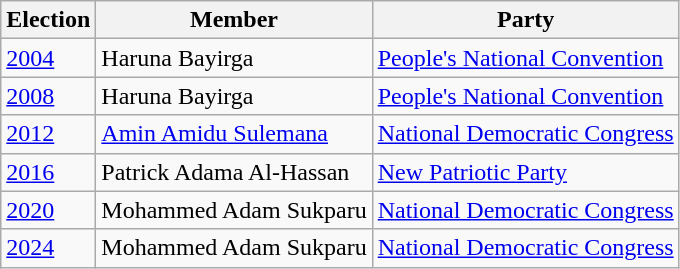<table class="wikitable">
<tr>
<th>Election</th>
<th>Member</th>
<th>Party</th>
</tr>
<tr>
<td><a href='#'>2004</a></td>
<td>Haruna Bayirga</td>
<td><a href='#'>People's National Convention</a></td>
</tr>
<tr>
<td><a href='#'>2008</a></td>
<td>Haruna Bayirga</td>
<td><a href='#'>People's National Convention</a></td>
</tr>
<tr>
<td><a href='#'>2012</a></td>
<td><a href='#'>Amin Amidu Sulemana</a></td>
<td><a href='#'>National Democratic Congress</a></td>
</tr>
<tr>
<td><a href='#'>2016</a></td>
<td>Patrick Adama Al-Hassan</td>
<td><a href='#'>New Patriotic Party</a></td>
</tr>
<tr>
<td><a href='#'>2020</a></td>
<td>Mohammed Adam Sukparu</td>
<td><a href='#'>National Democratic Congress</a></td>
</tr>
<tr>
<td><a href='#'>2024</a></td>
<td>Mohammed Adam Sukparu</td>
<td><a href='#'>National Democratic Congress</a></td>
</tr>
</table>
